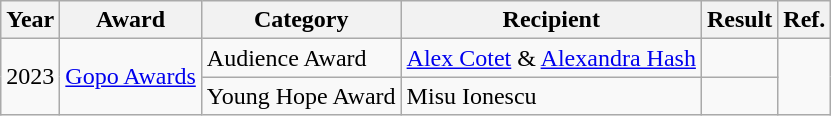<table class="wikitable">
<tr>
<th>Year</th>
<th>Award</th>
<th>Category</th>
<th>Recipient</th>
<th>Result</th>
<th>Ref.</th>
</tr>
<tr>
<td rowspan="2">2023</td>
<td rowspan="2"><a href='#'>Gopo Awards</a></td>
<td>Audience Award</td>
<td><a href='#'>Alex Cotet</a> & <a href='#'>Alexandra Hash</a></td>
<td></td>
<td rowspan="2"></td>
</tr>
<tr>
<td>Young Hope Award</td>
<td>Misu Ionescu</td>
<td></td>
</tr>
</table>
